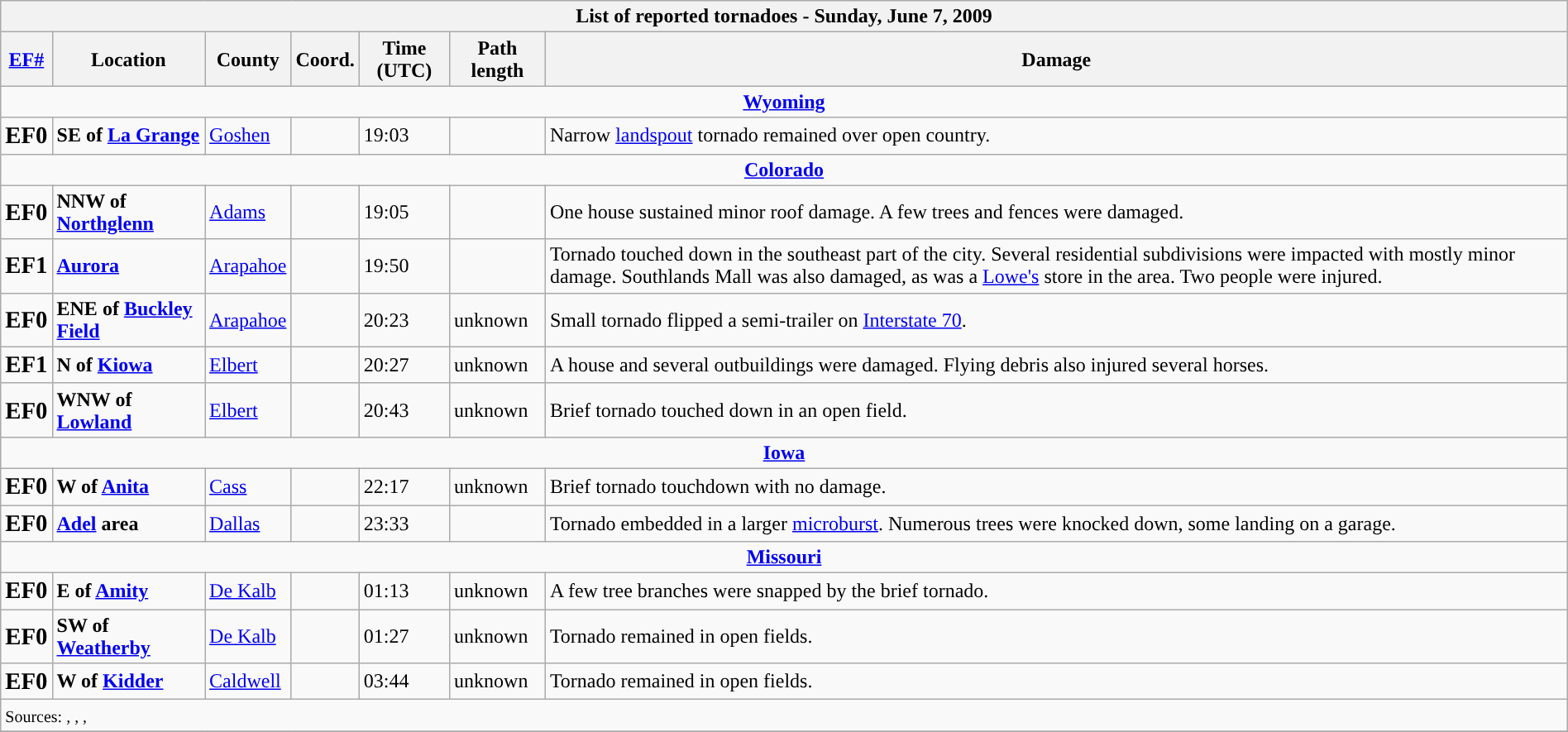<table class="wikitable collapsible" width="100%">
<tr>
<th colspan="7">List of reported tornadoes - Sunday, June 7, 2009</th>
</tr>
<tr>
<th><a href='#'>EF#</a></th>
<th>Location</th>
<th>County</th>
<th>Coord.</th>
<th>Time (UTC)</th>
<th>Path length</th>
<th>Damage</th>
</tr>
<tr>
<td colspan="7" align=center><strong><a href='#'>Wyoming</a></strong></td>
</tr>
<tr>
<td><big><strong>EF0</strong></big></td>
<td><strong>SE of <a href='#'>La Grange</a></strong></td>
<td><a href='#'>Goshen</a></td>
<td></td>
<td>19:03</td>
<td></td>
<td>Narrow <a href='#'>landspout</a> tornado remained over open country.</td>
</tr>
<tr>
<td colspan="7" align=center><strong><a href='#'>Colorado</a></strong></td>
</tr>
<tr>
<td><big><strong>EF0</strong></big></td>
<td><strong>NNW of <a href='#'>Northglenn</a></strong></td>
<td><a href='#'>Adams</a></td>
<td></td>
<td>19:05</td>
<td></td>
<td>One house sustained minor roof damage. A few trees and fences were damaged.</td>
</tr>
<tr>
<td><big><strong>EF1</strong></big></td>
<td><strong><a href='#'>Aurora</a></strong></td>
<td><a href='#'>Arapahoe</a></td>
<td></td>
<td>19:50</td>
<td></td>
<td>Tornado touched down in the southeast part of the city. Several residential subdivisions were impacted with mostly minor damage. Southlands Mall was also damaged, as was a <a href='#'>Lowe's</a> store in the area. Two people were injured.</td>
</tr>
<tr>
<td><big><strong>EF0</strong></big></td>
<td><strong>ENE of <a href='#'>Buckley Field</a></strong></td>
<td><a href='#'>Arapahoe</a></td>
<td></td>
<td>20:23</td>
<td>unknown</td>
<td>Small tornado flipped a semi-trailer on <a href='#'>Interstate 70</a>.</td>
</tr>
<tr>
<td><big><strong>EF1</strong></big></td>
<td><strong>N of <a href='#'>Kiowa</a></strong></td>
<td><a href='#'>Elbert</a></td>
<td></td>
<td>20:27</td>
<td>unknown</td>
<td>A house and several outbuildings were damaged. Flying debris also injured several horses.</td>
</tr>
<tr>
<td><big><strong>EF0</strong></big></td>
<td><strong>WNW of <a href='#'>Lowland</a></strong></td>
<td><a href='#'>Elbert</a></td>
<td></td>
<td>20:43</td>
<td>unknown</td>
<td>Brief tornado touched down in an open field.</td>
</tr>
<tr>
<td colspan="7" align=center><strong><a href='#'>Iowa</a></strong></td>
</tr>
<tr>
<td><big><strong>EF0</strong></big></td>
<td><strong>W of <a href='#'>Anita</a></strong></td>
<td><a href='#'>Cass</a></td>
<td></td>
<td>22:17</td>
<td>unknown</td>
<td>Brief tornado touchdown with no damage.</td>
</tr>
<tr>
<td><big><strong>EF0</strong></big></td>
<td><strong><a href='#'>Adel</a> area</strong></td>
<td><a href='#'>Dallas</a></td>
<td></td>
<td>23:33</td>
<td></td>
<td>Tornado embedded in a larger <a href='#'>microburst</a>. Numerous trees were knocked down, some landing on a garage.</td>
</tr>
<tr>
<td colspan="7" align=center><strong><a href='#'>Missouri</a></strong></td>
</tr>
<tr>
<td><big><strong>EF0</strong></big></td>
<td><strong>E of <a href='#'>Amity</a></strong></td>
<td><a href='#'>De Kalb</a></td>
<td></td>
<td>01:13</td>
<td>unknown</td>
<td>A few tree branches were snapped by the brief tornado.</td>
</tr>
<tr>
<td><big><strong>EF0</strong></big></td>
<td><strong>SW of <a href='#'>Weatherby</a></strong></td>
<td><a href='#'>De Kalb</a></td>
<td></td>
<td>01:27</td>
<td>unknown</td>
<td>Tornado remained in open fields.</td>
</tr>
<tr>
<td><big><strong>EF0</strong></big></td>
<td><strong>W of <a href='#'>Kidder</a></strong></td>
<td><a href='#'>Caldwell</a></td>
<td></td>
<td>03:44</td>
<td>unknown</td>
<td>Tornado remained in open fields.</td>
</tr>
<tr>
<td colspan="7"><small>Sources: , , , </small></td>
</tr>
<tr>
</tr>
</table>
